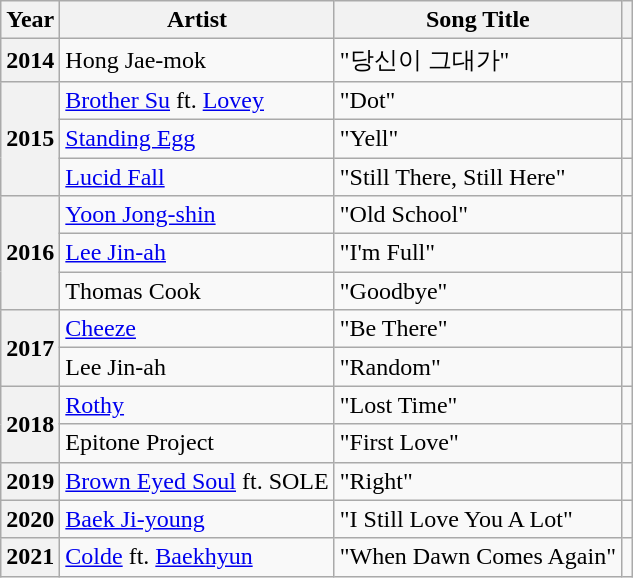<table class="wikitable plainrowheaders sortable">
<tr>
<th scope="col">Year</th>
<th scope="col">Artist</th>
<th scope="col">Song Title</th>
<th scope="col" class="unsortable"></th>
</tr>
<tr>
<th scope="row">2014</th>
<td>Hong Jae-mok</td>
<td>"당신이 그대가"</td>
<td></td>
</tr>
<tr>
<th scope="row" rowspan="3">2015</th>
<td><a href='#'>Brother Su</a> ft. <a href='#'>Lovey</a></td>
<td>"Dot"</td>
<td></td>
</tr>
<tr>
<td><a href='#'>Standing Egg</a></td>
<td>"Yell"</td>
<td></td>
</tr>
<tr>
<td><a href='#'>Lucid Fall</a></td>
<td>"Still There, Still Here"</td>
<td></td>
</tr>
<tr>
<th scope="row" rowspan="3">2016</th>
<td><a href='#'>Yoon Jong-shin</a></td>
<td>"Old School"</td>
<td></td>
</tr>
<tr>
<td><a href='#'>Lee Jin-ah</a></td>
<td>"I'm Full"</td>
<td></td>
</tr>
<tr>
<td>Thomas Cook</td>
<td>"Goodbye"</td>
<td></td>
</tr>
<tr>
<th scope="row" rowspan="2">2017</th>
<td><a href='#'>Cheeze</a></td>
<td>"Be There"</td>
<td></td>
</tr>
<tr>
<td>Lee Jin-ah</td>
<td>"Random"</td>
<td></td>
</tr>
<tr>
<th scope="row" rowspan="2">2018</th>
<td><a href='#'>Rothy</a></td>
<td>"Lost Time"</td>
<td></td>
</tr>
<tr>
<td>Epitone Project</td>
<td>"First Love"</td>
<td></td>
</tr>
<tr>
<th scope="row">2019</th>
<td><a href='#'>Brown Eyed Soul</a> ft. SOLE</td>
<td>"Right"</td>
<td></td>
</tr>
<tr>
<th scope="row">2020</th>
<td><a href='#'>Baek Ji-young</a></td>
<td>"I Still Love You A Lot"</td>
<td></td>
</tr>
<tr>
<th scope="row">2021</th>
<td><a href='#'>Colde</a> ft. <a href='#'>Baekhyun</a></td>
<td>"When Dawn Comes Again"</td>
<td></td>
</tr>
</table>
